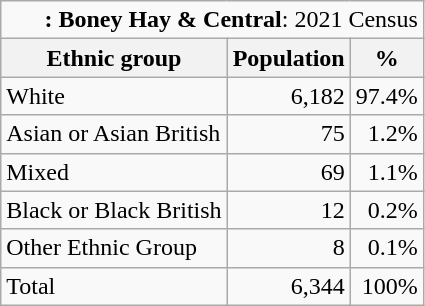<table class="wikitable">
<tr>
<td colspan="14" style="text-align:right;"><strong>: Boney Hay & Central</strong>: 2021 Census</td>
</tr>
<tr>
<th>Ethnic group</th>
<th>Population</th>
<th>%</th>
</tr>
<tr>
<td>White</td>
<td style="text-align:right;">6,182</td>
<td style="text-align:right;">97.4%</td>
</tr>
<tr>
<td>Asian or Asian British</td>
<td style="text-align:right;">75</td>
<td style="text-align:right;">1.2%</td>
</tr>
<tr>
<td>Mixed</td>
<td style="text-align:right;">69</td>
<td style="text-align:right;">1.1%</td>
</tr>
<tr>
<td>Black or Black British</td>
<td style="text-align:right;">12</td>
<td style="text-align:right;">0.2%</td>
</tr>
<tr>
<td>Other Ethnic Group</td>
<td style="text-align:right;">8</td>
<td style="text-align:right;">0.1%</td>
</tr>
<tr>
<td>Total</td>
<td style="text-align:right;">6,344</td>
<td style="text-align:right;">100%</td>
</tr>
</table>
